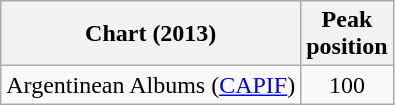<table class="wikitable">
<tr>
<th style="text-align:center;">Chart (2013)</th>
<th style="text-align:center;">Peak<br>position</th>
</tr>
<tr>
<td>Argentinean Albums (<a href='#'>CAPIF</a>)</td>
<td style="text-align:center;">100</td>
</tr>
</table>
